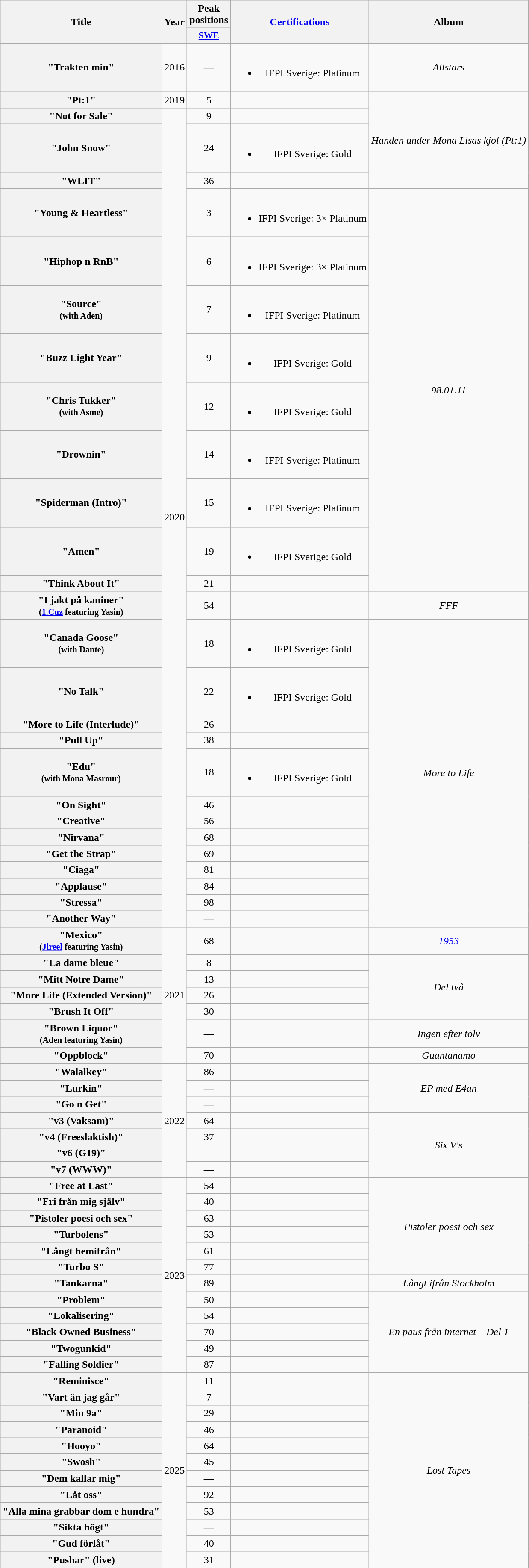<table class="wikitable plainrowheaders" style="text-align:center">
<tr>
<th scope="col" rowspan="2">Title</th>
<th scope="col" rowspan="2">Year</th>
<th scope="col" colspan="1">Peak positions</th>
<th scope="col" rowspan="2"><a href='#'>Certifications</a></th>
<th scope="col" rowspan="2">Album</th>
</tr>
<tr>
<th scope="col" style="width:3em;font-size:90%;"><a href='#'>SWE</a><br></th>
</tr>
<tr>
<th scope="row">"Trakten min"</th>
<td>2016</td>
<td>—</td>
<td><br><ul><li>IFPI Sverige: Platinum</li></ul></td>
<td><em>Allstars</em></td>
</tr>
<tr>
<th scope="row">"Pt:1"</th>
<td>2019</td>
<td>5</td>
<td></td>
<td rowspan="4"><em>Handen under Mona Lisas kjol (Pt:1)</em></td>
</tr>
<tr>
<th scope="row">"Not for Sale"</th>
<td rowspan="26">2020</td>
<td>9</td>
<td></td>
</tr>
<tr>
<th scope="row">"John Snow"</th>
<td>24</td>
<td><br><ul><li>IFPI Sverige: Gold</li></ul></td>
</tr>
<tr>
<th scope="row">"WLIT"</th>
<td>36</td>
<td></td>
</tr>
<tr>
<th scope="row">"Young & Heartless"</th>
<td>3</td>
<td><br><ul><li>IFPI Sverige: 3× Platinum</li></ul></td>
<td rowspan=9><em>98.01.11</em></td>
</tr>
<tr>
<th scope="row">"Hiphop n RnB"</th>
<td>6</td>
<td><br><ul><li>IFPI Sverige: 3× Platinum</li></ul></td>
</tr>
<tr>
<th scope="row">"Source"<br><small>(with Aden)</small></th>
<td>7</td>
<td><br><ul><li>IFPI Sverige: Platinum</li></ul></td>
</tr>
<tr>
<th scope="row">"Buzz Light Year"</th>
<td>9</td>
<td><br><ul><li>IFPI Sverige: Gold</li></ul></td>
</tr>
<tr>
<th scope="row">"Chris Tukker"<br><small>(with Asme)</small></th>
<td>12</td>
<td><br><ul><li>IFPI Sverige: Gold</li></ul></td>
</tr>
<tr>
<th scope="row">"Drownin"</th>
<td>14</td>
<td><br><ul><li>IFPI Sverige: Platinum</li></ul></td>
</tr>
<tr>
<th scope="row">"Spiderman (Intro)"</th>
<td>15</td>
<td><br><ul><li>IFPI Sverige: Platinum</li></ul></td>
</tr>
<tr>
<th scope="row">"Amen"</th>
<td>19</td>
<td><br><ul><li>IFPI Sverige: Gold</li></ul></td>
</tr>
<tr>
<th scope="row">"Think About It"</th>
<td>21</td>
<td></td>
</tr>
<tr>
<th scope="row">"I jakt på kaniner"<br><small>(<a href='#'>1.Cuz</a> featuring Yasin)</small></th>
<td>54</td>
<td></td>
<td><em>FFF</em></td>
</tr>
<tr>
<th scope="row">"Canada Goose"<br><small>(with Dante)</small></th>
<td>18</td>
<td><br><ul><li>IFPI Sverige: Gold</li></ul></td>
<td rowspan="13"><em>More to Life</em></td>
</tr>
<tr>
<th scope="row">"No Talk"</th>
<td>22</td>
<td><br><ul><li>IFPI Sverige: Gold</li></ul></td>
</tr>
<tr>
<th scope="row">"More to Life (Interlude)"</th>
<td>26</td>
<td></td>
</tr>
<tr>
<th scope="row">"Pull Up"</th>
<td>38</td>
<td></td>
</tr>
<tr>
<th scope="row">"Edu"<br><small>(with Mona Masrour)</small></th>
<td>18</td>
<td><br><ul><li>IFPI Sverige: Gold</li></ul></td>
</tr>
<tr>
<th scope="row">"On Sight"</th>
<td>46</td>
<td></td>
</tr>
<tr>
<th scope="row">"Creative"</th>
<td>56</td>
<td></td>
</tr>
<tr>
<th scope="row">"Nirvana"</th>
<td>68</td>
<td></td>
</tr>
<tr>
<th scope="row">"Get the Strap"</th>
<td>69</td>
<td></td>
</tr>
<tr>
<th scope="row">"Ciaga"</th>
<td>81</td>
<td></td>
</tr>
<tr>
<th scope="row">"Applause"</th>
<td>84</td>
<td></td>
</tr>
<tr>
<th scope="row">"Stressa"</th>
<td>98</td>
<td></td>
</tr>
<tr>
<th scope="row">"Another Way"</th>
<td>—</td>
<td></td>
</tr>
<tr>
<th scope="row">"Mexico"<br><small>(<a href='#'>Jireel</a> featuring Yasin)</small></th>
<td rowspan="7">2021</td>
<td>68<br></td>
<td></td>
<td><em><a href='#'>1953</a></em></td>
</tr>
<tr>
<th scope="row">"La dame bleue"</th>
<td>8</td>
<td></td>
<td rowspan="4"><em>Del två</em></td>
</tr>
<tr>
<th scope="row">"Mitt Notre Dame"</th>
<td>13</td>
<td></td>
</tr>
<tr>
<th scope="row">"More Life (Extended Version)"</th>
<td>26<br></td>
<td></td>
</tr>
<tr>
<th scope="row">"Brush It Off"</th>
<td>30</td>
<td></td>
</tr>
<tr>
<th scope="row">"Brown Liquor"<br><small>(Aden featuring Yasin)</small></th>
<td>—</td>
<td></td>
<td><em>Ingen efter tolv</em></td>
</tr>
<tr>
<th scope="row">"Oppblock"<br></th>
<td>70<br></td>
<td></td>
<td><em>Guantanamo</em></td>
</tr>
<tr>
<th scope="row">"Walalkey"<br></th>
<td rowspan="7">2022</td>
<td>86<br></td>
<td></td>
<td rowspan="3"><em>EP med E4an</em></td>
</tr>
<tr>
<th scope="row">"Lurkin"<br></th>
<td>—</td>
<td></td>
</tr>
<tr>
<th scope="row">"Go n Get"<br></th>
<td>—</td>
<td></td>
</tr>
<tr>
<th scope="row">"v3 (Vaksam)"<br></th>
<td>64</td>
<td></td>
<td rowspan="4"><em>Six V's</em></td>
</tr>
<tr>
<th scope="row">"v4 (Freeslaktish)"<br></th>
<td>37</td>
<td></td>
</tr>
<tr>
<th scope="row">"v6 (G19)"<br></th>
<td>—</td>
<td></td>
</tr>
<tr>
<th scope="row">"v7 (WWW)"<br></th>
<td>—</td>
</tr>
<tr>
<th scope="row">"Free at Last"</th>
<td rowspan="12">2023</td>
<td>54</td>
<td></td>
<td rowspan="6"><em>Pistoler poesi och sex</em></td>
</tr>
<tr>
<th scope="row">"Fri från mig själv"</th>
<td>40</td>
<td></td>
</tr>
<tr>
<th scope="row">"Pistoler poesi och sex"</th>
<td>63</td>
<td></td>
</tr>
<tr>
<th scope="row">"Turbolens"</th>
<td>53</td>
<td></td>
</tr>
<tr>
<th scope="row">"Långt hemifrån"</th>
<td>61</td>
<td></td>
</tr>
<tr>
<th scope="row">"Turbo S"</th>
<td>77</td>
<td></td>
</tr>
<tr>
<th scope="row">"Tankarna"<br></th>
<td>89<br></td>
<td></td>
<td><em>Långt ifrån Stockholm</em></td>
</tr>
<tr>
<th scope="row">"Problem"</th>
<td>50</td>
<td></td>
<td rowspan="5"><em>En paus från internet – Del 1</em></td>
</tr>
<tr>
<th scope="row">"Lokalisering"</th>
<td>54</td>
<td></td>
</tr>
<tr>
<th scope="row">"Black Owned Business"</th>
<td>70</td>
<td></td>
</tr>
<tr>
<th scope="row">"Twogunkid"</th>
<td>49</td>
<td></td>
</tr>
<tr>
<th scope="row">"Falling Soldier"</th>
<td>87</td>
<td></td>
</tr>
<tr>
<th scope="row">"Reminisce"<br></th>
<td rowspan="12">2025</td>
<td>11</td>
<td></td>
<td rowspan="12"><em>Lost Tapes</em></td>
</tr>
<tr>
<th scope="row">"Vart än jag går"</th>
<td>7</td>
<td></td>
</tr>
<tr>
<th scope="row">"Min 9a"</th>
<td>29</td>
<td></td>
</tr>
<tr>
<th scope="row">"Paranoid"</th>
<td>46</td>
<td></td>
</tr>
<tr>
<th scope="row">"Hooyo"</th>
<td>64</td>
<td></td>
</tr>
<tr>
<th scope="row">"Swosh"</th>
<td>45</td>
<td></td>
</tr>
<tr>
<th scope="row">"Dem kallar mig"</th>
<td>—</td>
<td></td>
</tr>
<tr>
<th scope="row">"Låt oss"</th>
<td>92</td>
<td></td>
</tr>
<tr>
<th scope="row">"Alla mina grabbar dom e hundra"</th>
<td>53</td>
<td></td>
</tr>
<tr>
<th scope="row">"Sikta högt"</th>
<td>—</td>
<td></td>
</tr>
<tr>
<th scope="row">"Gud förlåt"</th>
<td>40</td>
<td></td>
</tr>
<tr>
<th scope="row">"Pushar" (live)</th>
<td>31</td>
<td></td>
</tr>
</table>
